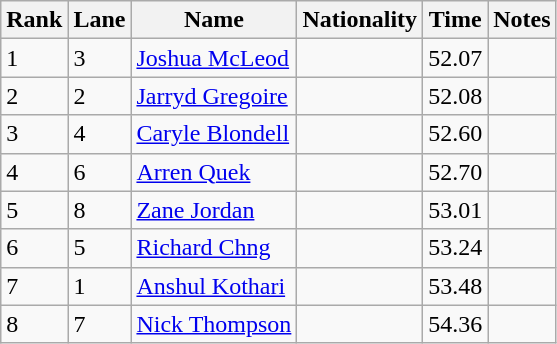<table class="wikitable">
<tr>
<th>Rank</th>
<th>Lane</th>
<th>Name</th>
<th>Nationality</th>
<th>Time</th>
<th>Notes</th>
</tr>
<tr>
<td>1</td>
<td>3</td>
<td><a href='#'>Joshua McLeod</a></td>
<td></td>
<td>52.07</td>
<td></td>
</tr>
<tr>
<td>2</td>
<td>2</td>
<td><a href='#'>Jarryd Gregoire</a></td>
<td></td>
<td>52.08</td>
<td></td>
</tr>
<tr>
<td>3</td>
<td>4</td>
<td><a href='#'>Caryle Blondell</a></td>
<td></td>
<td>52.60</td>
<td></td>
</tr>
<tr>
<td>4</td>
<td>6</td>
<td><a href='#'>Arren Quek</a></td>
<td></td>
<td>52.70</td>
<td></td>
</tr>
<tr>
<td>5</td>
<td>8</td>
<td><a href='#'>Zane Jordan</a></td>
<td></td>
<td>53.01</td>
<td></td>
</tr>
<tr>
<td>6</td>
<td>5</td>
<td><a href='#'>Richard Chng</a></td>
<td></td>
<td>53.24</td>
<td></td>
</tr>
<tr>
<td>7</td>
<td>1</td>
<td><a href='#'>Anshul Kothari</a></td>
<td></td>
<td>53.48</td>
<td></td>
</tr>
<tr>
<td>8</td>
<td>7</td>
<td><a href='#'>Nick Thompson</a></td>
<td></td>
<td>54.36</td>
<td></td>
</tr>
</table>
